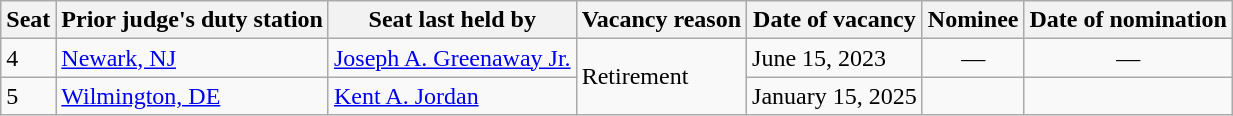<table class=wikitable>
<tr>
<th>Seat</th>
<th>Prior judge's duty station</th>
<th>Seat last held by</th>
<th>Vacancy reason</th>
<th>Date of vacancy</th>
<th>Nominee</th>
<th>Date of nomination</th>
</tr>
<tr>
<td>4</td>
<td><a href='#'>Newark, NJ</a></td>
<td><a href='#'>Joseph A. Greenaway Jr.</a></td>
<td rowspan=2>Retirement</td>
<td>June 15, 2023</td>
<td align=center>—</td>
<td align=center>—</td>
</tr>
<tr>
<td>5</td>
<td><a href='#'>Wilmington, DE</a></td>
<td><a href='#'>Kent A. Jordan</a></td>
<td>January 15, 2025</td>
<td align="center"></td>
<td align="center"></td>
</tr>
</table>
